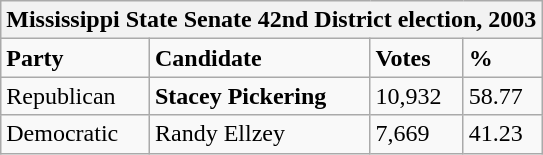<table class="wikitable">
<tr>
<th colspan="4">Mississippi State Senate 42nd District election, 2003</th>
</tr>
<tr>
<td><strong>Party</strong></td>
<td><strong>Candidate</strong></td>
<td><strong>Votes</strong></td>
<td><strong>%</strong></td>
</tr>
<tr>
<td>Republican</td>
<td><strong>Stacey Pickering</strong></td>
<td>10,932</td>
<td>58.77</td>
</tr>
<tr>
<td>Democratic</td>
<td>Randy Ellzey</td>
<td>7,669</td>
<td>41.23</td>
</tr>
</table>
